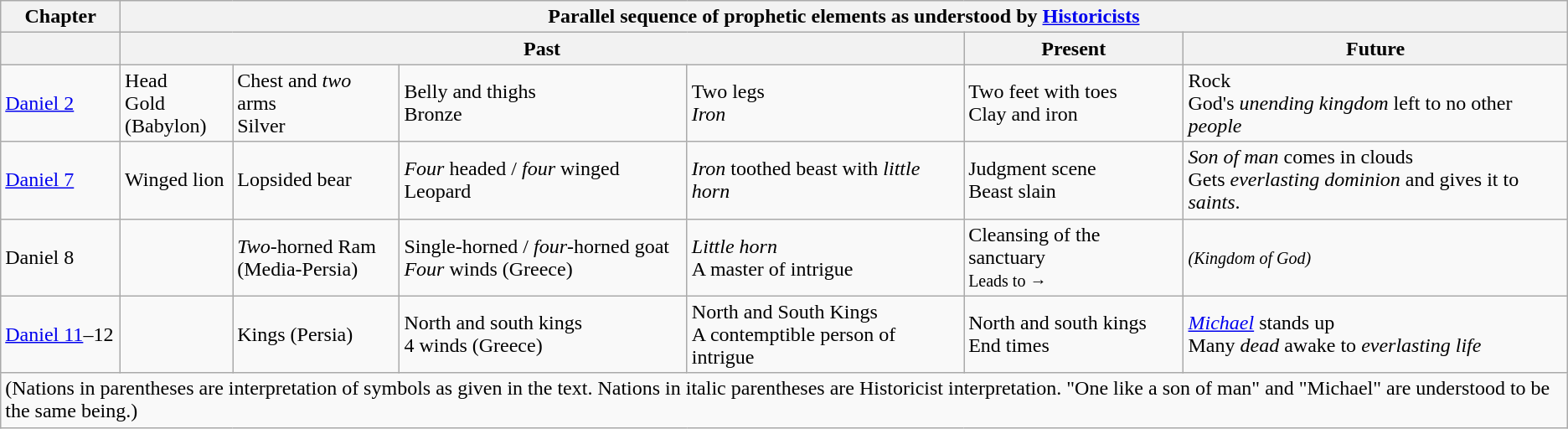<table class="wikitable">
<tr>
<th>Chapter</th>
<th colspan=6>Parallel sequence of prophetic elements as understood by <a href='#'>Historicists</a></th>
</tr>
<tr>
<th></th>
<th colspan=4>Past</th>
<th>Present</th>
<th>Future</th>
</tr>
<tr>
<td><a href='#'>Daniel 2</a></td>
<td>Head<br>Gold<br>(Babylon)</td>
<td>Chest and <em>two</em> arms<br>Silver</td>
<td>Belly and thighs<br>Bronze</td>
<td>Two legs<br><em>Iron</em></td>
<td>Two feet with toes<br>Clay and iron</td>
<td>Rock<br>God's <em>unending kingdom</em> left to no other <em>people</em></td>
</tr>
<tr>
<td><a href='#'>Daniel 7</a></td>
<td>Winged lion</td>
<td>Lopsided bear</td>
<td><em>Four</em> headed / <em>four</em> winged Leopard</td>
<td><em>Iron</em> toothed beast with <em>little horn</em></td>
<td>Judgment scene<br>Beast slain</td>
<td><em>Son of man</em> comes in clouds<br>Gets <em>everlasting dominion</em> and gives it to <em>saints</em>.</td>
</tr>
<tr>
<td>Daniel 8</td>
<td></td>
<td><em>Two</em>-horned Ram<br>(Media-Persia)</td>
<td>Single-horned / <em>four</em>-horned goat<br><em>Four</em> winds (Greece)</td>
<td><em>Little horn</em><br>A master of intrigue</td>
<td>Cleansing of the sanctuary<br><small>Leads to →</small></td>
<td><small><em>(Kingdom of God)</em></small></td>
</tr>
<tr>
<td><a href='#'>Daniel 11</a>–12</td>
<td></td>
<td>Kings (Persia)</td>
<td>North and south kings<br>4 winds (Greece)</td>
<td>North and South Kings<br>A contemptible person of intrigue </td>
<td>North and south kings<br>End times </td>
<td><a href='#'><em>Michael</em></a> stands up<br>Many <em>dead</em> awake to <em>everlasting life</em></td>
</tr>
<tr>
<td colspan=7>(Nations in parentheses are interpretation of symbols as given in the text. Nations in italic parentheses are Historicist interpretation. "One like a son of man" and "Michael" are understood to be the same being.)</td>
</tr>
</table>
